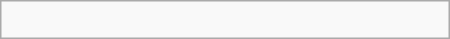<table class="wikitable" border="1" width=300px align="right">
<tr>
<td><br></td>
</tr>
</table>
